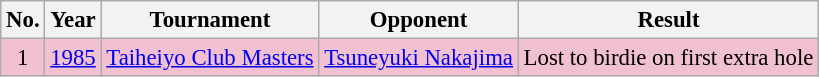<table class="wikitable" style="font-size:95%;">
<tr>
<th>No.</th>
<th>Year</th>
<th>Tournament</th>
<th>Opponent</th>
<th>Result</th>
</tr>
<tr style="background:#F2C1D1;">
<td align=center>1</td>
<td><a href='#'>1985</a></td>
<td><a href='#'>Taiheiyo Club Masters</a></td>
<td> <a href='#'>Tsuneyuki Nakajima</a></td>
<td>Lost to birdie on first extra hole</td>
</tr>
</table>
